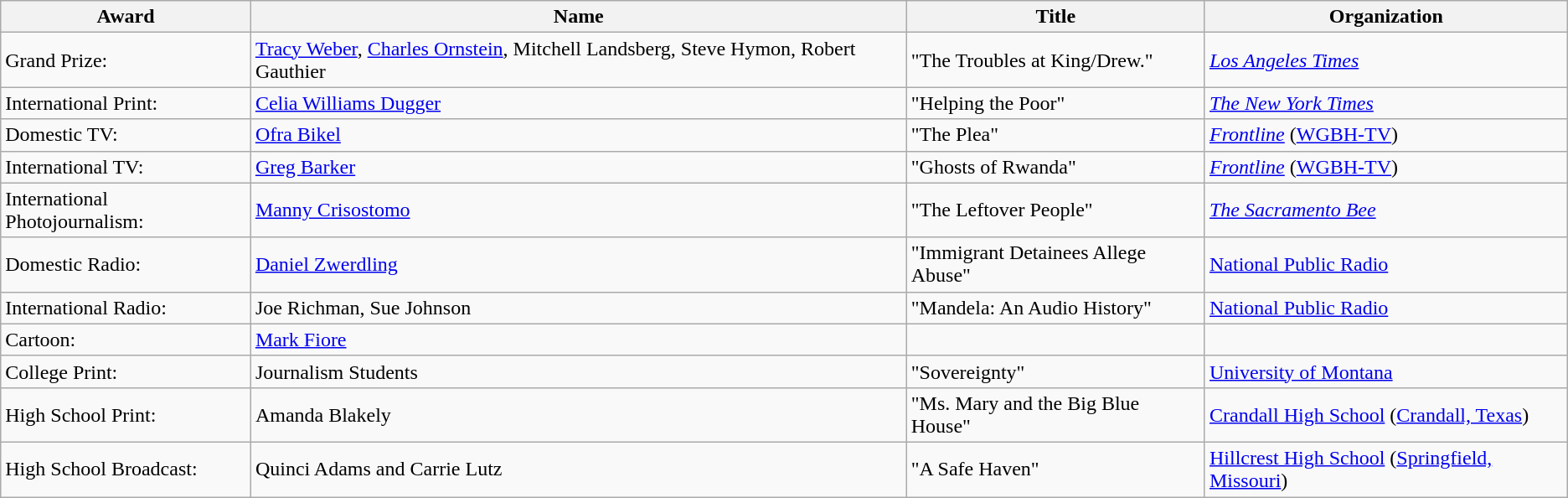<table class="wikitable">
<tr>
<th>Award</th>
<th>Name</th>
<th>Title</th>
<th>Organization</th>
</tr>
<tr>
<td>Grand Prize:</td>
<td><a href='#'>Tracy Weber</a>, <a href='#'>Charles Ornstein</a>, Mitchell Landsberg, Steve Hymon, Robert Gauthier</td>
<td>"The Troubles at King/Drew."</td>
<td><em><a href='#'>Los Angeles Times</a></em></td>
</tr>
<tr>
<td>International Print:</td>
<td><a href='#'>Celia Williams Dugger</a></td>
<td>"Helping the Poor"</td>
<td><em><a href='#'>The New York Times</a></em></td>
</tr>
<tr>
<td>Domestic TV:</td>
<td><a href='#'>Ofra Bikel</a></td>
<td>"The Plea"</td>
<td><em><a href='#'>Frontline</a></em> (<a href='#'>WGBH-TV</a>)</td>
</tr>
<tr>
<td>International TV:</td>
<td><a href='#'>Greg Barker</a></td>
<td>"Ghosts of Rwanda"</td>
<td><em><a href='#'>Frontline</a></em> (<a href='#'>WGBH-TV</a>)</td>
</tr>
<tr>
<td>International Photojournalism:</td>
<td><a href='#'>Manny Crisostomo</a></td>
<td>"The Leftover People"</td>
<td><em><a href='#'>The Sacramento Bee</a></em></td>
</tr>
<tr>
<td>Domestic Radio:</td>
<td><a href='#'>Daniel Zwerdling</a></td>
<td>"Immigrant Detainees Allege Abuse"</td>
<td><a href='#'>National Public Radio</a></td>
</tr>
<tr>
<td>International Radio:</td>
<td>Joe Richman, Sue Johnson</td>
<td>"Mandela: An Audio History"</td>
<td><a href='#'>National Public Radio</a></td>
</tr>
<tr>
<td>Cartoon:</td>
<td><a href='#'>Mark Fiore</a></td>
<td></td>
<td></td>
</tr>
<tr>
<td>College Print:</td>
<td>Journalism Students</td>
<td>"Sovereignty"</td>
<td><a href='#'>University of Montana</a></td>
</tr>
<tr>
<td>High School Print:</td>
<td>Amanda Blakely</td>
<td>"Ms. Mary and the Big Blue House"</td>
<td><a href='#'>Crandall High School</a> (<a href='#'>Crandall, Texas</a>)</td>
</tr>
<tr>
<td>High School Broadcast:</td>
<td>Quinci Adams and Carrie Lutz</td>
<td>"A Safe Haven"</td>
<td><a href='#'>Hillcrest High School</a> (<a href='#'>Springfield, Missouri</a>)</td>
</tr>
</table>
